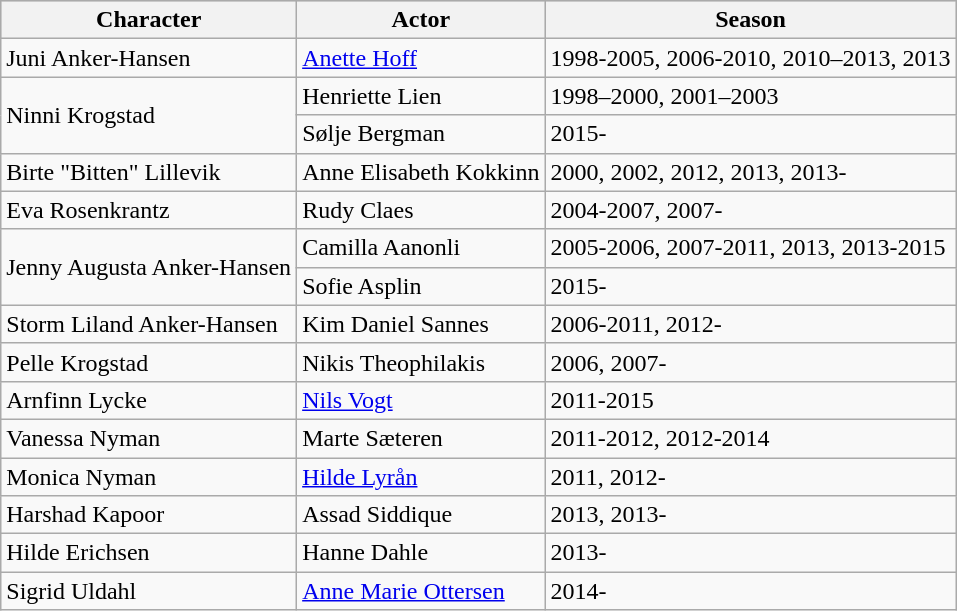<table class="wikitable">
<tr bgcolor="#CCCCCC">
<th>Character</th>
<th>Actor</th>
<th>Season</th>
</tr>
<tr>
<td>Juni Anker-Hansen</td>
<td><a href='#'>Anette Hoff</a></td>
<td>1998-2005, 2006-2010, 2010–2013, 2013</td>
</tr>
<tr>
<td rowspan="2">Ninni Krogstad</td>
<td>Henriette Lien</td>
<td>1998–2000, 2001–2003</td>
</tr>
<tr>
<td>Sølje Bergman</td>
<td>2015-</td>
</tr>
<tr>
<td>Birte "Bitten" Lillevik</td>
<td>Anne Elisabeth Kokkinn</td>
<td>2000, 2002, 2012, 2013, 2013-</td>
</tr>
<tr>
<td>Eva Rosenkrantz</td>
<td>Rudy Claes</td>
<td>2004-2007, 2007-</td>
</tr>
<tr>
<td rowspan="2">Jenny Augusta Anker-Hansen</td>
<td>Camilla Aanonli</td>
<td>2005-2006, 2007-2011, 2013, 2013-2015</td>
</tr>
<tr>
<td>Sofie Asplin</td>
<td>2015-</td>
</tr>
<tr>
<td>Storm Liland Anker-Hansen</td>
<td>Kim Daniel Sannes</td>
<td>2006-2011, 2012-</td>
</tr>
<tr>
<td>Pelle Krogstad</td>
<td>Nikis Theophilakis</td>
<td>2006, 2007-</td>
</tr>
<tr>
<td>Arnfinn Lycke</td>
<td><a href='#'>Nils Vogt</a></td>
<td>2011-2015</td>
</tr>
<tr>
<td>Vanessa Nyman</td>
<td>Marte Sæteren</td>
<td>2011-2012, 2012-2014</td>
</tr>
<tr>
<td>Monica Nyman</td>
<td><a href='#'>Hilde Lyrån</a></td>
<td>2011, 2012-</td>
</tr>
<tr>
<td>Harshad Kapoor</td>
<td>Assad Siddique</td>
<td>2013, 2013-</td>
</tr>
<tr>
<td>Hilde Erichsen</td>
<td>Hanne Dahle</td>
<td>2013-</td>
</tr>
<tr>
<td>Sigrid Uldahl</td>
<td><a href='#'>Anne Marie Ottersen</a></td>
<td>2014-</td>
</tr>
</table>
